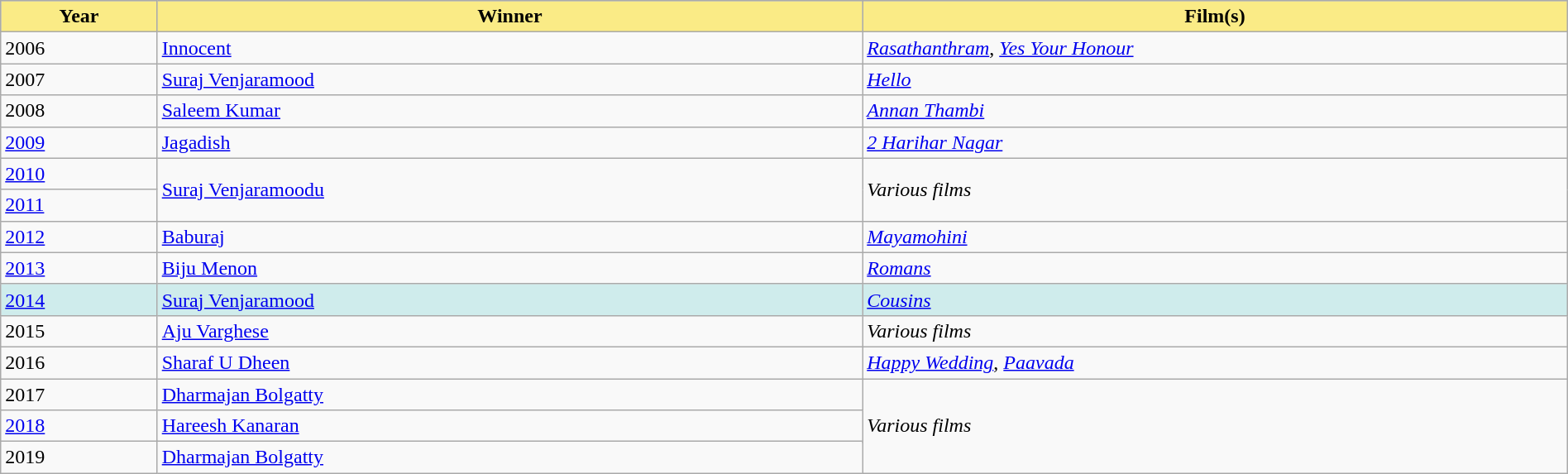<table class="wikitable" style="width:100%">
<tr bgcolor="#bebebe">
<th width="10%" style="background:#FAEB86">Year</th>
<th width="45%" style="background:#FAEB86">Winner</th>
<th width="45%" style="background:#FAEB86">Film(s)</th>
</tr>
<tr>
<td>2006</td>
<td><a href='#'>Innocent</a></td>
<td><em><a href='#'>Rasathanthram</a></em>, <em><a href='#'>Yes Your Honour</a></em></td>
</tr>
<tr>
<td>2007</td>
<td><a href='#'>Suraj Venjaramood</a></td>
<td><em><a href='#'>Hello</a></em></td>
</tr>
<tr>
<td>2008</td>
<td><a href='#'>Saleem Kumar</a></td>
<td><em><a href='#'>Annan Thambi</a></em></td>
</tr>
<tr>
<td><a href='#'>2009</a></td>
<td><a href='#'>Jagadish</a></td>
<td><em><a href='#'>2 Harihar Nagar</a></em></td>
</tr>
<tr>
<td><a href='#'>2010</a></td>
<td rowspan="2"><a href='#'>Suraj Venjaramoodu</a></td>
<td rowspan="2"><em>Various films</em></td>
</tr>
<tr>
<td><a href='#'>2011</a></td>
</tr>
<tr>
<td><a href='#'>2012</a></td>
<td><a href='#'>Baburaj</a></td>
<td><em><a href='#'>Mayamohini</a></em></td>
</tr>
<tr>
<td><a href='#'>2013</a></td>
<td><a href='#'>Biju Menon</a></td>
<td><em><a href='#'>Romans</a></em></td>
</tr>
<tr bgcolor="#cfecec">
<td><a href='#'>2014</a></td>
<td><a href='#'>Suraj Venjaramood</a></td>
<td><em><a href='#'>Cousins</a></em></td>
</tr>
<tr>
<td>2015</td>
<td><a href='#'>Aju Varghese</a></td>
<td><em>Various films</em></td>
</tr>
<tr>
<td>2016</td>
<td><a href='#'>Sharaf U Dheen</a></td>
<td><em><a href='#'>Happy Wedding</a></em>, <em><a href='#'>Paavada</a></em></td>
</tr>
<tr>
<td>2017</td>
<td><a href='#'>Dharmajan Bolgatty</a></td>
<td rowspan="4"><em>Various films</em></td>
</tr>
<tr>
<td><a href='#'>2018</a></td>
<td rowspan="2"><a href='#'>Hareesh Kanaran</a></td>
</tr>
<tr>
<td rowspan=2>2019</td>
</tr>
<tr>
<td><a href='#'>Dharmajan Bolgatty</a></td>
</tr>
</table>
